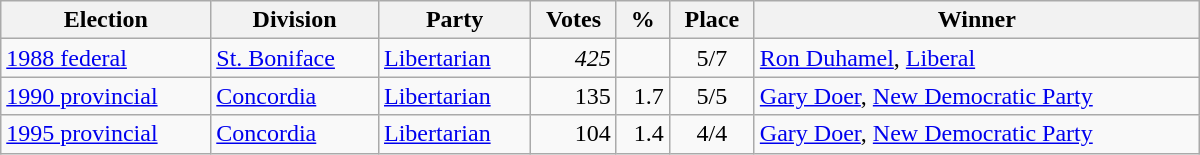<table class="wikitable" width="800">
<tr>
<th align="left">Election</th>
<th align="left">Division</th>
<th align="left">Party</th>
<th align="right">Votes</th>
<th align="right">%</th>
<th align="center">Place</th>
<th align="center">Winner</th>
</tr>
<tr>
<td align="left"><a href='#'>1988 federal</a></td>
<td align="left"><a href='#'>St. Boniface</a></td>
<td align="left"><a href='#'>Libertarian</a></td>
<td align="right"><em>425</em></td>
<td align="right"></td>
<td align="center">5/7</td>
<td align="left"><a href='#'>Ron Duhamel</a>, <a href='#'>Liberal</a></td>
</tr>
<tr>
<td align="left"><a href='#'>1990 provincial</a></td>
<td align="left"><a href='#'>Concordia</a></td>
<td align="left"><a href='#'>Libertarian</a></td>
<td align="right">135</td>
<td align="right">1.7</td>
<td align="center">5/5</td>
<td align="left"><a href='#'>Gary Doer</a>, <a href='#'>New Democratic Party</a></td>
</tr>
<tr>
<td align="left"><a href='#'>1995 provincial</a></td>
<td align="left"><a href='#'>Concordia</a></td>
<td align="left"><a href='#'>Libertarian</a></td>
<td align="right">104</td>
<td align="right">1.4</td>
<td align="center">4/4</td>
<td align="left"><a href='#'>Gary Doer</a>, <a href='#'>New Democratic Party</a></td>
</tr>
</table>
